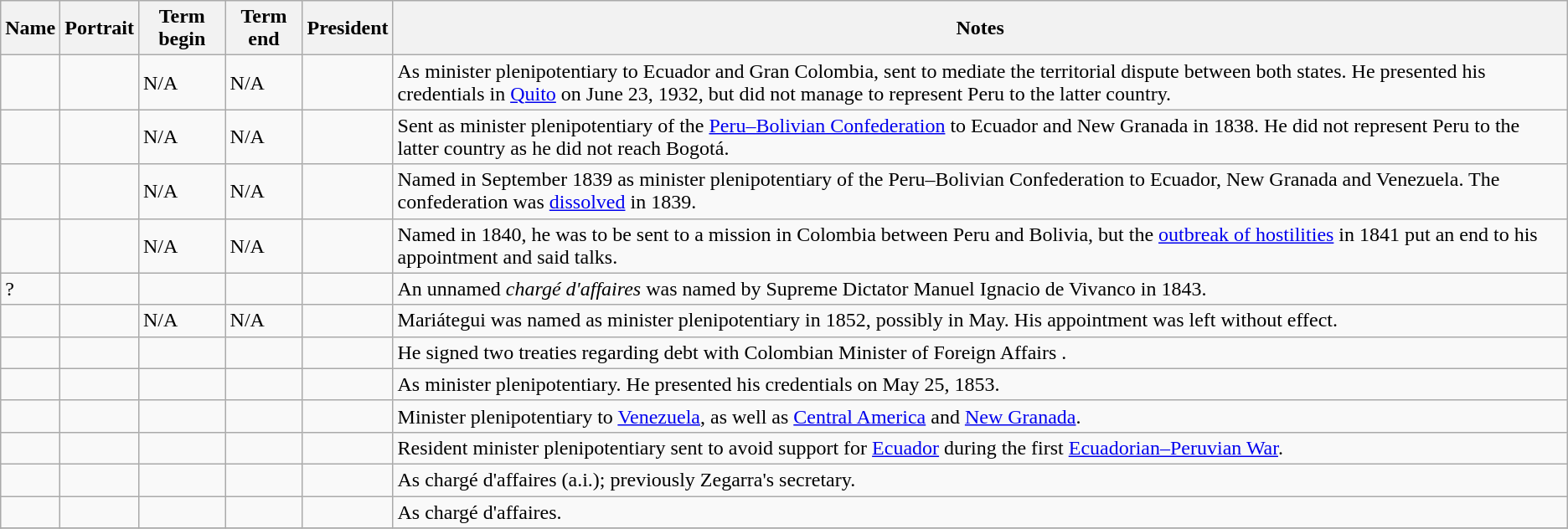<table class="wikitable sortable"  text-align:center;">
<tr>
<th>Name</th>
<th class="unsortable">Portrait</th>
<th>Term begin</th>
<th>Term end</th>
<th>President</th>
<th class="unsortable">Notes</th>
</tr>
<tr>
<td></td>
<td></td>
<td>N/A</td>
<td>N/A</td>
<td></td>
<td>As minister plenipotentiary to Ecuador and Gran Colombia, sent to mediate the territorial dispute between both states. He presented his credentials in <a href='#'>Quito</a> on June 23, 1932, but did not manage to represent Peru to the latter country.</td>
</tr>
<tr>
<td></td>
<td></td>
<td>N/A</td>
<td>N/A</td>
<td></td>
<td>Sent as minister plenipotentiary of the <a href='#'>Peru–Bolivian Confederation</a> to Ecuador and New Granada in 1838. He did not represent Peru to the latter country as he did not reach Bogotá.</td>
</tr>
<tr>
<td></td>
<td></td>
<td>N/A</td>
<td>N/A</td>
<td></td>
<td>Named in September 1839 as minister plenipotentiary of the Peru–Bolivian Confederation to Ecuador, New Granada and Venezuela. The confederation was <a href='#'>dissolved</a> in 1839.</td>
</tr>
<tr>
<td></td>
<td></td>
<td>N/A</td>
<td>N/A</td>
<td></td>
<td>Named in 1840, he was to be sent to a mission in Colombia between Peru and Bolivia, but the <a href='#'>outbreak of hostilities</a> in 1841 put an end to his appointment and said talks.</td>
</tr>
<tr>
<td>?</td>
<td></td>
<td></td>
<td></td>
<td></td>
<td>An unnamed <em>chargé d'affaires</em> was named by Supreme Dictator Manuel Ignacio de Vivanco in 1843.</td>
</tr>
<tr>
<td></td>
<td></td>
<td>N/A</td>
<td>N/A</td>
<td></td>
<td>Mariátegui was named as minister plenipotentiary in 1852, possibly in May. His appointment was left without effect.</td>
</tr>
<tr>
<td></td>
<td></td>
<td></td>
<td></td>
<td></td>
<td>He signed two treaties regarding debt with Colombian Minister of Foreign Affairs .</td>
</tr>
<tr>
<td></td>
<td></td>
<td></td>
<td></td>
<td></td>
<td>As minister plenipotentiary. He presented his credentials on May 25, 1853.</td>
</tr>
<tr>
<td></td>
<td></td>
<td></td>
<td></td>
<td></td>
<td>Minister plenipotentiary to <a href='#'>Venezuela</a>, as well as <a href='#'>Central America</a> and <a href='#'>New Granada</a>.</td>
</tr>
<tr>
<td></td>
<td></td>
<td></td>
<td></td>
<td></td>
<td>Resident minister plenipotentiary sent to avoid support for <a href='#'>Ecuador</a> during the first <a href='#'>Ecuadorian–Peruvian War</a>.</td>
</tr>
<tr>
<td></td>
<td></td>
<td></td>
<td></td>
<td></td>
<td>As chargé d'affaires (a.i.); previously Zegarra's secretary.</td>
</tr>
<tr>
<td></td>
<td></td>
<td></td>
<td></td>
<td></td>
<td>As chargé d'affaires.</td>
</tr>
<tr>
</tr>
</table>
